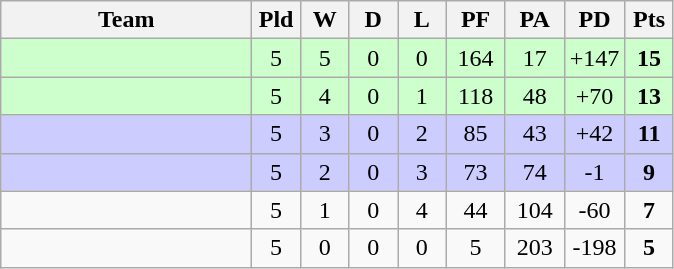<table class="wikitable" style="text-align:center;">
<tr>
<th width="160">Team</th>
<th width="25" abbr="Played">Pld</th>
<th width="25" abbr="Won">W</th>
<th width="25" abbr="Drawn">D</th>
<th width="25" abbr="Lost">L</th>
<th width="32" abbr="Points for">PF</th>
<th width="32" abbr="Points against">PA</th>
<th width="32" abbr="Points difference">PD</th>
<th width="25" abbr="Points">Pts</th>
</tr>
<tr bgcolor="ccffcc">
<td align="left"></td>
<td>5</td>
<td>5</td>
<td>0</td>
<td>0</td>
<td>164</td>
<td>17</td>
<td>+147</td>
<td><strong>15</strong></td>
</tr>
<tr bgcolor="ccffcc">
<td align="left"></td>
<td>5</td>
<td>4</td>
<td>0</td>
<td>1</td>
<td>118</td>
<td>48</td>
<td>+70</td>
<td><strong>13</strong></td>
</tr>
<tr bgcolor="ccccff">
<td align="left"></td>
<td>5</td>
<td>3</td>
<td>0</td>
<td>2</td>
<td>85</td>
<td>43</td>
<td>+42</td>
<td><strong>11</strong></td>
</tr>
<tr bgcolor="ccccff">
<td align="left"></td>
<td>5</td>
<td>2</td>
<td>0</td>
<td>3</td>
<td>73</td>
<td>74</td>
<td>-1</td>
<td><strong>9</strong></td>
</tr>
<tr>
<td align="left"></td>
<td>5</td>
<td>1</td>
<td>0</td>
<td>4</td>
<td>44</td>
<td>104</td>
<td>-60</td>
<td><strong>7</strong></td>
</tr>
<tr>
<td align="left"></td>
<td>5</td>
<td>0</td>
<td>0</td>
<td>0</td>
<td>5</td>
<td>203</td>
<td>-198</td>
<td><strong>5</strong></td>
</tr>
</table>
